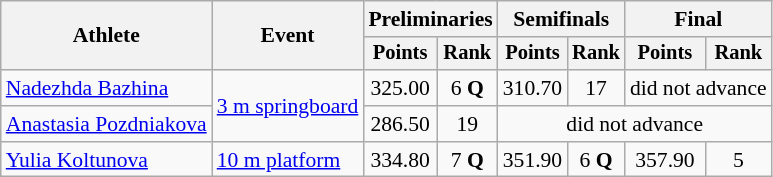<table class="wikitable" style="font-size:90%">
<tr>
<th rowspan="2">Athlete</th>
<th rowspan="2">Event</th>
<th colspan=2>Preliminaries</th>
<th colspan=2>Semifinals</th>
<th colspan=2>Final</th>
</tr>
<tr style="font-size:95%">
<th>Points</th>
<th>Rank</th>
<th>Points</th>
<th>Rank</th>
<th>Points</th>
<th>Rank</th>
</tr>
<tr align=center>
<td align=left><a href='#'>Nadezhda Bazhina</a></td>
<td align=left rowspan=2><a href='#'>3 m springboard</a></td>
<td>325.00</td>
<td>6 <strong>Q</strong></td>
<td>310.70</td>
<td>17</td>
<td colspan=2>did not advance</td>
</tr>
<tr align=center>
<td align=left><a href='#'>Anastasia Pozdniakova</a></td>
<td>286.50</td>
<td>19</td>
<td colspan=4>did not advance</td>
</tr>
<tr align=center>
<td align=left><a href='#'>Yulia Koltunova</a></td>
<td align=left><a href='#'>10 m platform</a></td>
<td>334.80</td>
<td>7 <strong>Q</strong></td>
<td>351.90</td>
<td>6 <strong>Q</strong></td>
<td>357.90</td>
<td>5</td>
</tr>
</table>
